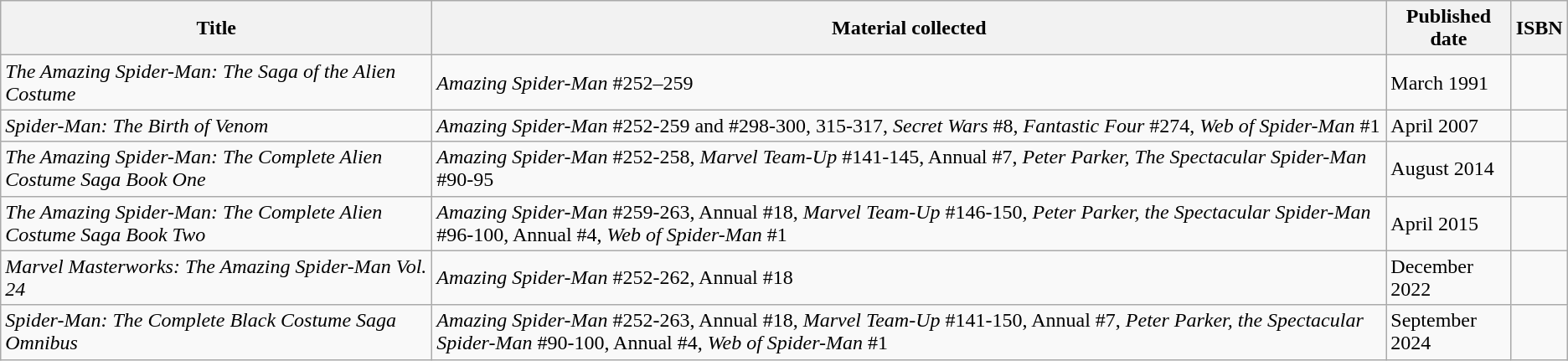<table class="wikitable">
<tr>
<th>Title</th>
<th>Material collected</th>
<th>Published date</th>
<th>ISBN</th>
</tr>
<tr>
<td><em>The Amazing Spider-Man: The Saga of the Alien Costume</em></td>
<td><em>Amazing Spider-Man</em> #252–259</td>
<td>March 1991</td>
<td></td>
</tr>
<tr>
<td><em>Spider-Man: The Birth of Venom</em></td>
<td><em>Amazing Spider-Man</em> #252-259 and #298-300, 315-317, <em>Secret Wars</em> #8, <em>Fantastic Four</em> #274, <em>Web of Spider-Man</em> #1</td>
<td>April 2007</td>
<td></td>
</tr>
<tr>
<td><em>The Amazing Spider-Man: The Complete Alien Costume Saga Book One</em></td>
<td><em>Amazing Spider-Man</em> #252-258, <em>Marvel Team-Up</em> #141-145, Annual #7, <em>Peter Parker, The Spectacular Spider-Man</em> #90-95</td>
<td>August 2014</td>
<td></td>
</tr>
<tr>
<td><em>The Amazing Spider-Man: The Complete Alien Costume Saga Book Two</em></td>
<td><em>Amazing Spider-Man</em> #259-263, Annual #18, <em>Marvel Team-Up</em> #146-150, <em>Peter Parker, the Spectacular Spider-Man</em> #96-100, Annual #4, <em>Web of Spider-Man</em> #1</td>
<td>April 2015</td>
<td></td>
</tr>
<tr>
<td><em>Marvel Masterworks: The Amazing Spider-Man Vol. 24</em></td>
<td><em>Amazing Spider-Man</em> #252-262, Annual #18</td>
<td>December 2022</td>
<td></td>
</tr>
<tr>
<td><em>Spider-Man: The Complete Black Costume Saga Omnibus</em></td>
<td><em>Amazing Spider-Man</em> #252-263, Annual #18, <em>Marvel Team-Up</em> #141-150, Annual #7, <em>Peter Parker, the Spectacular Spider-Man</em> #90-100, Annual #4, <em>Web of Spider-Man</em> #1</td>
<td>September 2024</td>
<td></td>
</tr>
</table>
